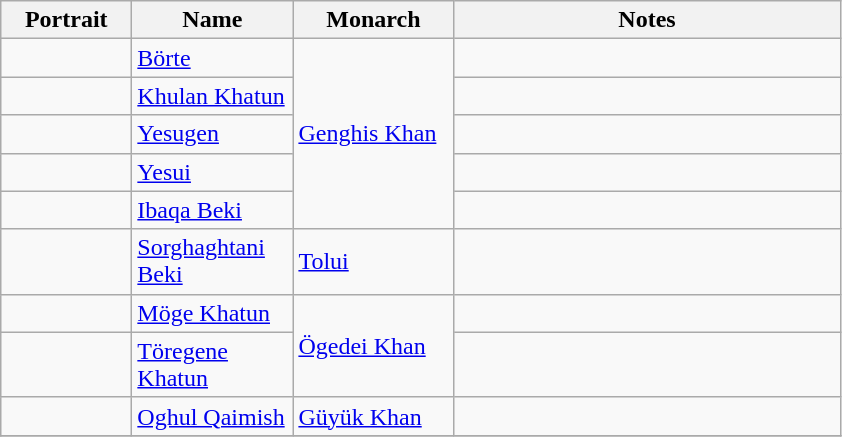<table class="wikitable">
<tr>
<th width="80pt">Portrait</th>
<th width="100pt">Name</th>
<th width="100pt">Monarch</th>
<th width="250pt">Notes</th>
</tr>
<tr>
<td></td>
<td><a href='#'>Börte</a></td>
<td rowspan="5"><a href='#'>Genghis Khan</a></td>
<td></td>
</tr>
<tr>
<td></td>
<td><a href='#'>Khulan Khatun</a></td>
<td></td>
</tr>
<tr>
<td></td>
<td><a href='#'>Yesugen</a></td>
<td></td>
</tr>
<tr>
<td></td>
<td><a href='#'>Yesui</a></td>
<td></td>
</tr>
<tr>
<td></td>
<td><a href='#'>Ibaqa Beki</a></td>
<td></td>
</tr>
<tr>
<td></td>
<td><a href='#'>Sorghaghtani Beki</a></td>
<td><a href='#'>Tolui</a></td>
<td></td>
</tr>
<tr>
<td></td>
<td><a href='#'>Möge Khatun</a></td>
<td rowspan="2"><a href='#'>Ögedei Khan</a></td>
<td></td>
</tr>
<tr>
<td></td>
<td><a href='#'>Töregene Khatun</a></td>
<td></td>
</tr>
<tr>
<td></td>
<td><a href='#'>Oghul Qaimish</a></td>
<td><a href='#'>Güyük Khan</a></td>
<td></td>
</tr>
<tr>
</tr>
</table>
